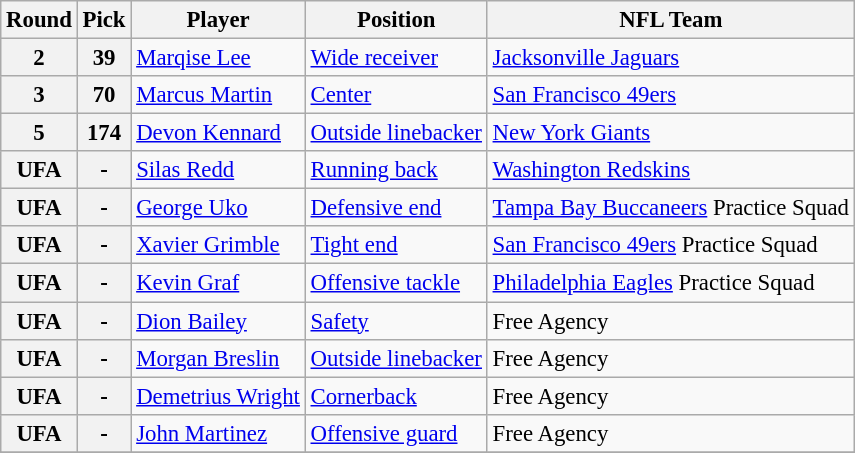<table class="wikitable" style="font-size: 95%;">
<tr>
<th>Round</th>
<th>Pick</th>
<th>Player</th>
<th>Position</th>
<th>NFL Team</th>
</tr>
<tr>
<th>2</th>
<th>39</th>
<td><a href='#'>Marqise Lee</a></td>
<td><a href='#'>Wide receiver</a></td>
<td><a href='#'>Jacksonville Jaguars</a></td>
</tr>
<tr>
<th>3</th>
<th>70</th>
<td><a href='#'>Marcus Martin</a></td>
<td><a href='#'>Center</a></td>
<td><a href='#'>San Francisco 49ers</a></td>
</tr>
<tr>
<th>5</th>
<th>174</th>
<td><a href='#'>Devon Kennard</a></td>
<td><a href='#'>Outside linebacker</a></td>
<td><a href='#'>New York Giants</a></td>
</tr>
<tr>
<th>UFA</th>
<th>-</th>
<td><a href='#'>Silas Redd</a></td>
<td><a href='#'>Running back</a></td>
<td><a href='#'>Washington Redskins</a></td>
</tr>
<tr>
<th>UFA</th>
<th>-</th>
<td><a href='#'>George Uko</a></td>
<td><a href='#'>Defensive end</a></td>
<td><a href='#'>Tampa Bay Buccaneers</a> Practice Squad</td>
</tr>
<tr>
<th>UFA</th>
<th>-</th>
<td><a href='#'>Xavier Grimble</a></td>
<td><a href='#'>Tight end</a></td>
<td><a href='#'>San Francisco 49ers</a> Practice Squad</td>
</tr>
<tr>
<th>UFA</th>
<th>-</th>
<td><a href='#'>Kevin Graf</a></td>
<td><a href='#'>Offensive tackle</a></td>
<td><a href='#'>Philadelphia Eagles</a> Practice Squad</td>
</tr>
<tr>
<th>UFA</th>
<th>-</th>
<td><a href='#'>Dion Bailey</a></td>
<td><a href='#'>Safety</a></td>
<td>Free Agency</td>
</tr>
<tr>
<th>UFA</th>
<th>-</th>
<td><a href='#'>Morgan Breslin</a></td>
<td><a href='#'>Outside linebacker</a></td>
<td>Free Agency</td>
</tr>
<tr>
<th>UFA</th>
<th>-</th>
<td><a href='#'>Demetrius Wright</a></td>
<td><a href='#'>Cornerback</a></td>
<td>Free Agency</td>
</tr>
<tr>
<th>UFA</th>
<th>-</th>
<td><a href='#'>John Martinez</a></td>
<td><a href='#'>Offensive guard</a></td>
<td>Free Agency</td>
</tr>
<tr>
</tr>
</table>
